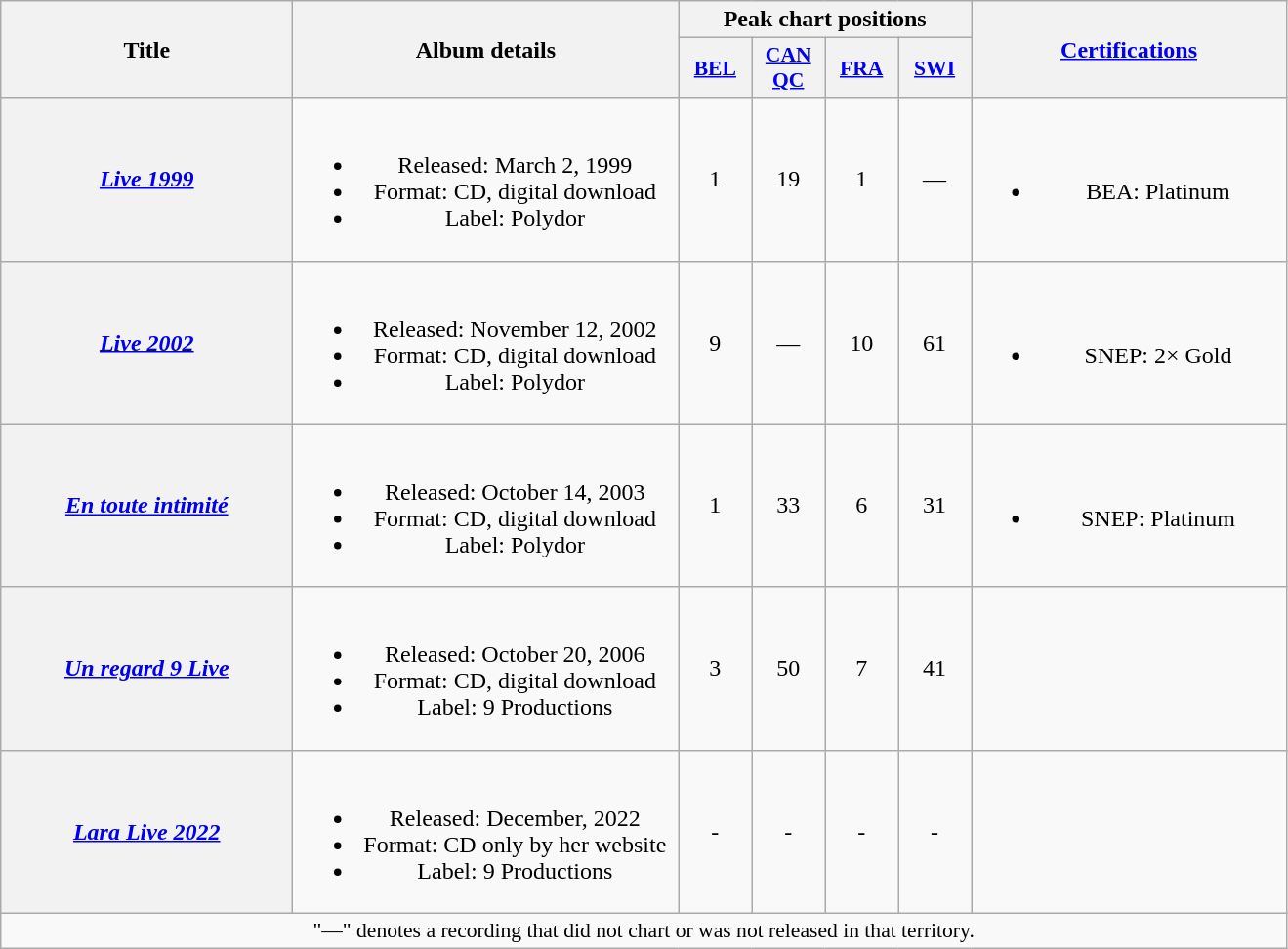<table class="wikitable plainrowheaders" style="text-align:center;">
<tr>
<th scope="col" rowspan="2" style="width:12em;">Title</th>
<th scope="col" rowspan="2" style="width:16em;">Album details</th>
<th scope="col" colspan="4">Peak chart positions</th>
<th scope="col" rowspan="2" style="width:13em;"><a href='#'>Certifications</a></th>
</tr>
<tr>
<th scope="col" style="width:3em;font-size:90%;"><a href='#'>BEL</a><br></th>
<th scope="col" style="width:3em;font-size:90%;"><a href='#'>CAN QC</a><br></th>
<th scope="col" style="width:3em;font-size:90%;"><a href='#'>FRA</a><br></th>
<th scope="col" style="width:3em;font-size:90%;"><a href='#'>SWI</a><br></th>
</tr>
<tr>
<th scope="row"><em><a href='#'>Live 1999</a></em></th>
<td><br><ul><li>Released: March 2, 1999</li><li>Format: CD, digital download</li><li>Label: Polydor</li></ul></td>
<td>1</td>
<td>19</td>
<td>1</td>
<td>—</td>
<td><br><ul><li>BEA: Platinum</li></ul></td>
</tr>
<tr>
<th scope="row"><em><a href='#'>Live 2002</a></em></th>
<td><br><ul><li>Released: November 12, 2002</li><li>Format: CD, digital download</li><li>Label: Polydor</li></ul></td>
<td>9</td>
<td>—</td>
<td>10</td>
<td>61</td>
<td><br><ul><li>SNEP: 2× Gold</li></ul></td>
</tr>
<tr>
<th scope="row"><em><a href='#'>En toute intimité</a></em></th>
<td><br><ul><li>Released: October 14, 2003</li><li>Format: CD, digital download</li><li>Label: Polydor</li></ul></td>
<td>1</td>
<td>33</td>
<td>6</td>
<td>31</td>
<td><br><ul><li>SNEP: Platinum</li></ul></td>
</tr>
<tr>
<th scope="row"><em><a href='#'>Un regard 9 Live</a></em></th>
<td><br><ul><li>Released: October 20, 2006</li><li>Format: CD, digital download</li><li>Label: 9 Productions</li></ul></td>
<td>3</td>
<td>50</td>
<td>7</td>
<td>41</td>
</tr>
<tr>
<th scope="row"><em><a href='#'>Lara Live 2022</a></em></th>
<td><br><ul><li>Released: December, 2022</li><li>Format: CD only by her website</li><li>Label: 9 Productions</li></ul></td>
<td>-</td>
<td>-</td>
<td>-</td>
<td>-</td>
<td></td>
</tr>
<tr>
<td colspan="15" style="font-size:90%">"—" denotes a recording that did not chart or was not released in that territory.</td>
</tr>
</table>
